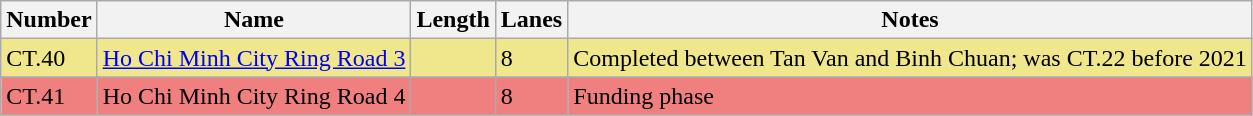<table class="wikitable">
<tr>
<th>Number</th>
<th>Name</th>
<th>Length</th>
<th>Lanes</th>
<th>Notes</th>
</tr>
<tr style="background:Khaki;">
<td> CT.40</td>
<td><a href='#'>Ho Chi Minh City Ring Road 3</a></td>
<td></td>
<td>8</td>
<td>Completed between Tan Van and Binh Chuan; was CT.22 before 2021</td>
</tr>
<tr style="background:LightCoral;">
<td> CT.41</td>
<td>Ho Chi Minh City Ring Road 4</td>
<td></td>
<td>8</td>
<td>Funding phase</td>
</tr>
</table>
